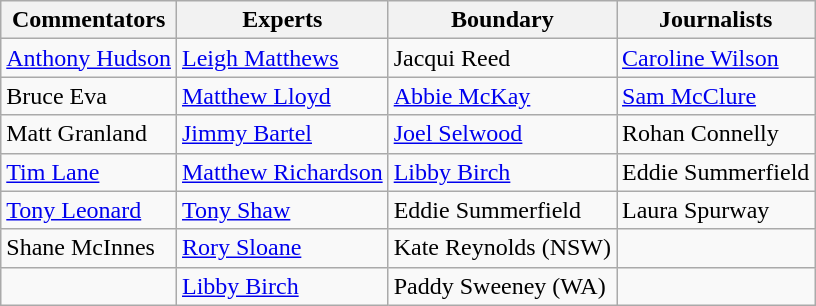<table class="wikitable">
<tr>
<th>Commentators</th>
<th>Experts</th>
<th>Boundary</th>
<th>Journalists</th>
</tr>
<tr>
<td><a href='#'>Anthony Hudson</a></td>
<td><a href='#'>Leigh Matthews</a></td>
<td>Jacqui Reed</td>
<td><a href='#'>Caroline Wilson</a></td>
</tr>
<tr>
<td>Bruce Eva</td>
<td><a href='#'>Matthew Lloyd</a></td>
<td><a href='#'>Abbie McKay</a></td>
<td><a href='#'>Sam McClure</a></td>
</tr>
<tr>
<td>Matt Granland</td>
<td><a href='#'>Jimmy Bartel</a></td>
<td><a href='#'>Joel Selwood</a></td>
<td>Rohan Connelly</td>
</tr>
<tr>
<td><a href='#'>Tim Lane</a></td>
<td><a href='#'>Matthew Richardson</a></td>
<td><a href='#'>Libby Birch</a></td>
<td>Eddie Summerfield</td>
</tr>
<tr>
<td><a href='#'>Tony Leonard</a></td>
<td><a href='#'>Tony Shaw</a></td>
<td>Eddie Summerfield</td>
<td>Laura Spurway</td>
</tr>
<tr>
<td>Shane McInnes</td>
<td><a href='#'>Rory Sloane</a></td>
<td>Kate Reynolds (NSW)</td>
<td></td>
</tr>
<tr>
<td></td>
<td><a href='#'>Libby Birch</a></td>
<td>Paddy Sweeney (WA)</td>
</tr>
</table>
